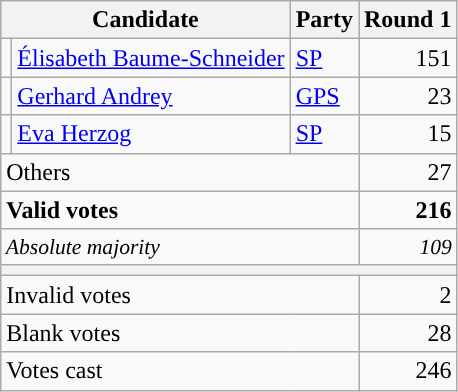<table class="wikitable" style="text-align:right;">
<tr>
<th colspan="2">Candidate</th>
<th>Party</th>
<th>Round 1</th>
</tr>
<tr>
<td style="background-color:"></td>
<td style="text-align:left;"><a href='#'>Élisabeth Baume-Schneider</a></td>
<td style="text-align:left;"><a href='#'>SP</a></td>
<td>151</td>
</tr>
<tr>
<td style="background-color:"></td>
<td style="text-align:left;"><a href='#'>Gerhard Andrey</a></td>
<td style="text-align:left;"><a href='#'>GPS</a></td>
<td>23</td>
</tr>
<tr>
<td style="background-color:"></td>
<td style="text-align:left;"><a href='#'>Eva Herzog</a></td>
<td style="text-align:left;"><a href='#'>SP</a></td>
<td>15</td>
</tr>
<tr>
<td colspan="3" style="text-align:left;">Others</td>
<td>27</td>
</tr>
<tr style="font-weight:bold;">
<td colspan="3" style="text-align:left;">Valid votes</td>
<td>216</td>
</tr>
<tr style="font-style:italic; font-size:90%;">
<td colspan="3" style="text-align:left;">Absolute majority</td>
<td>109</td>
</tr>
<tr>
<th colspan="10"></th>
</tr>
<tr>
<td colspan="3" style="text-align:left;">Invalid votes</td>
<td>2</td>
</tr>
<tr>
<td colspan="3" style="text-align:left;">Blank votes</td>
<td>28</td>
</tr>
<tr>
<td colspan="3" style="text-align:left;">Votes cast</td>
<td>246</td>
</tr>
</table>
